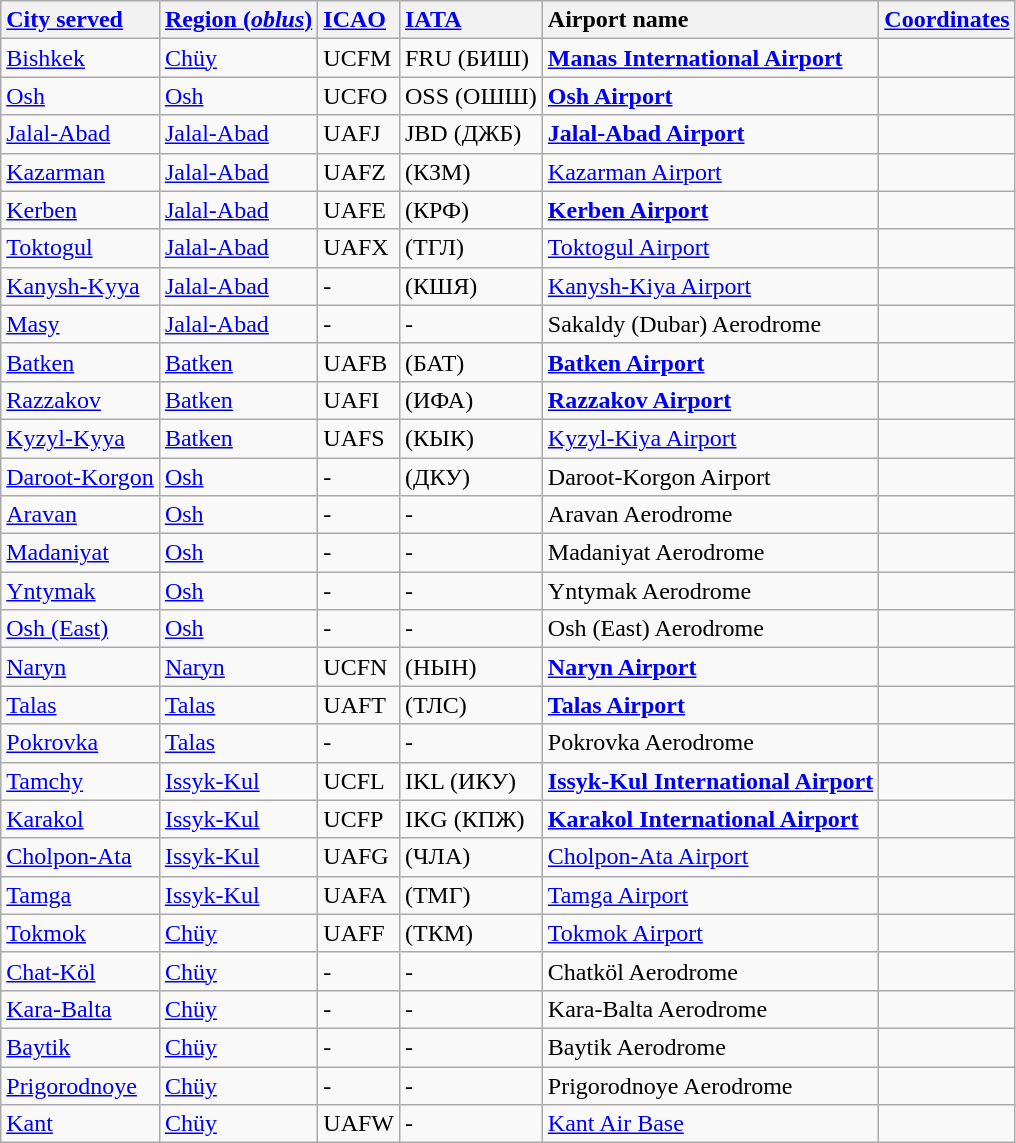<table class="wikitable sortable">
<tr valign=baseline>
<th style="text-align:left;"><a href='#'>City served</a></th>
<th style="text-align:left;"><a href='#'>Region (<em>oblus</em>)</a></th>
<th style="text-align:left;"><a href='#'>ICAO</a></th>
<th style="text-align:left;"><a href='#'>IATA</a></th>
<th style="text-align:left;">Airport name</th>
<th style="text-align:left;"><a href='#'>Coordinates</a></th>
</tr>
<tr valign=top>
<td><a href='#'>Bishkek</a></td>
<td><a href='#'>Chüy</a></td>
<td>UCFM</td>
<td>FRU (БИШ)</td>
<td><strong><a href='#'>Manas International Airport</a></strong></td>
<td><small></small></td>
</tr>
<tr valign=top>
<td><a href='#'>Osh</a></td>
<td><a href='#'>Osh</a></td>
<td>UCFO</td>
<td>OSS (ОШШ)</td>
<td><strong><a href='#'>Osh Airport</a></strong></td>
<td><small></small></td>
</tr>
<tr valign=top>
<td><a href='#'>Jalal-Abad</a></td>
<td><a href='#'>Jalal-Abad</a></td>
<td>UAFJ</td>
<td>JBD (ДЖБ)</td>
<td><strong><a href='#'>Jalal-Abad Airport</a></strong></td>
<td><small></small></td>
</tr>
<tr valign=top>
<td><a href='#'>Kazarman</a></td>
<td><a href='#'>Jalal-Abad</a></td>
<td>UAFZ</td>
<td>(КЗМ)</td>
<td><a href='#'>Kazarman Airport</a></td>
<td><small></small></td>
</tr>
<tr valign=top>
<td><a href='#'>Kerben</a></td>
<td><a href='#'>Jalal-Abad</a></td>
<td>UAFE</td>
<td>(КРФ)</td>
<td><strong><a href='#'>Kerben Airport</a></strong></td>
<td><small></small></td>
</tr>
<tr valign=top>
<td><a href='#'>Toktogul</a></td>
<td><a href='#'>Jalal-Abad</a></td>
<td>UAFX</td>
<td>(ТГЛ)</td>
<td><a href='#'>Toktogul Airport</a></td>
<td><small></small></td>
</tr>
<tr valign=top>
<td><a href='#'>Kanysh-Kyya</a></td>
<td><a href='#'>Jalal-Abad</a></td>
<td>-</td>
<td>(КШЯ)</td>
<td><a href='#'>Kanysh-Kiya Airport</a></td>
<td><small></small></td>
</tr>
<tr valign=top>
<td><a href='#'>Masy</a></td>
<td><a href='#'>Jalal-Abad</a></td>
<td>-</td>
<td>-</td>
<td>Sakaldy (Dubar) Aerodrome</td>
<td><small></small></td>
</tr>
<tr valign=top>
<td><a href='#'>Batken</a></td>
<td><a href='#'>Batken</a></td>
<td>UAFB</td>
<td>(БАТ)</td>
<td><strong><a href='#'>Batken Airport</a></strong></td>
<td><small></small></td>
</tr>
<tr valign=top>
<td><a href='#'>Razzakov</a></td>
<td><a href='#'>Batken</a></td>
<td>UAFI</td>
<td>(ИФА)</td>
<td><strong><a href='#'>Razzakov Airport</a></strong></td>
<td><small></small></td>
</tr>
<tr valign=top>
<td><a href='#'>Kyzyl-Kyya</a></td>
<td><a href='#'>Batken</a></td>
<td>UAFS</td>
<td>(КЫК)</td>
<td><a href='#'>Kyzyl-Kiya Airport</a></td>
<td><small></small></td>
</tr>
<tr valign=top>
<td><a href='#'>Daroot-Korgon</a></td>
<td><a href='#'>Osh</a></td>
<td>-</td>
<td>(ДКУ)</td>
<td>Daroot-Korgon Airport</td>
<td><small></small></td>
</tr>
<tr valign=top>
<td><a href='#'>Aravan</a></td>
<td><a href='#'>Osh</a></td>
<td>-</td>
<td>-</td>
<td>Aravan Aerodrome</td>
<td><small></small></td>
</tr>
<tr valign=top>
<td><a href='#'>Madaniyat</a></td>
<td><a href='#'>Osh</a></td>
<td>-</td>
<td>-</td>
<td>Madaniyat Aerodrome</td>
<td><small></small></td>
</tr>
<tr valign=top>
<td><a href='#'>Yntymak</a></td>
<td><a href='#'>Osh</a></td>
<td>-</td>
<td>-</td>
<td>Yntymak Aerodrome</td>
<td><small></small></td>
</tr>
<tr valign=top>
<td><a href='#'>Osh (East)</a></td>
<td><a href='#'>Osh</a></td>
<td>-</td>
<td>-</td>
<td>Osh (East) Aerodrome</td>
<td><small></small></td>
</tr>
<tr valign=top>
<td><a href='#'>Naryn</a></td>
<td><a href='#'>Naryn</a></td>
<td>UCFN</td>
<td>(НЫН)</td>
<td><strong><a href='#'>Naryn Airport</a></strong></td>
<td><small></small></td>
</tr>
<tr valign=top>
<td><a href='#'>Talas</a></td>
<td><a href='#'>Talas</a></td>
<td>UAFT</td>
<td>(ТЛС)</td>
<td><strong><a href='#'>Talas Airport</a></strong></td>
<td><small></small></td>
</tr>
<tr valign=top>
<td><a href='#'>Pokrovka</a></td>
<td><a href='#'>Talas</a></td>
<td>-</td>
<td>-</td>
<td>Pokrovka Aerodrome</td>
<td><small></small></td>
</tr>
<tr valign=top>
<td><a href='#'>Tamchy</a></td>
<td><a href='#'>Issyk-Kul</a></td>
<td>UCFL</td>
<td>IKL (ИКУ)</td>
<td><strong><a href='#'>Issyk-Kul International Airport</a></strong></td>
<td><small></small></td>
</tr>
<tr valign=top>
<td><a href='#'>Karakol</a></td>
<td><a href='#'>Issyk-Kul</a></td>
<td>UCFP</td>
<td>IKG (КПЖ)</td>
<td><strong><a href='#'>Karakol International Airport</a></strong></td>
<td><small></small></td>
</tr>
<tr valign=top>
<td><a href='#'>Cholpon-Ata</a></td>
<td><a href='#'>Issyk-Kul</a></td>
<td>UAFG</td>
<td>(ЧЛА)</td>
<td><a href='#'>Cholpon-Ata Airport</a></td>
<td><small></small></td>
</tr>
<tr valign=top>
<td><a href='#'>Tamga</a></td>
<td><a href='#'>Issyk-Kul</a></td>
<td>UAFA</td>
<td>(ТМГ)</td>
<td><a href='#'>Tamga Airport</a></td>
<td><small></small></td>
</tr>
<tr valign=top>
<td><a href='#'>Tokmok</a></td>
<td><a href='#'>Chüy</a></td>
<td>UAFF</td>
<td>(ТКМ)</td>
<td><a href='#'>Tokmok Airport</a></td>
<td><small></small></td>
</tr>
<tr valign=top>
<td><a href='#'>Chat-Köl</a></td>
<td><a href='#'>Chüy</a></td>
<td>-</td>
<td>-</td>
<td>Chatköl Aerodrome</td>
<td><small></small></td>
</tr>
<tr valign=top>
<td><a href='#'>Kara-Balta</a></td>
<td><a href='#'>Chüy</a></td>
<td>-</td>
<td>-</td>
<td>Kara-Balta Aerodrome</td>
<td><small></small></td>
</tr>
<tr valign=top>
<td><a href='#'>Baytik</a></td>
<td><a href='#'>Chüy</a></td>
<td>-</td>
<td>-</td>
<td>Baytik Aerodrome</td>
<td><small></small></td>
</tr>
<tr valign=top>
<td><a href='#'>Prigorodnoye</a></td>
<td><a href='#'>Chüy</a></td>
<td>-</td>
<td>-</td>
<td>Prigorodnoye Aerodrome</td>
<td><small></small></td>
</tr>
<tr valign=top>
<td><a href='#'>Kant</a></td>
<td><a href='#'>Chüy</a></td>
<td>UAFW</td>
<td>-</td>
<td><a href='#'>Kant Air Base</a></td>
<td><small></small></td>
</tr>
</table>
